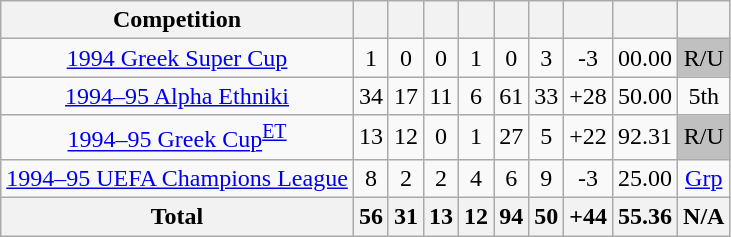<table class="wikitable" style="text-align:center">
<tr>
<th>Competition</th>
<th></th>
<th></th>
<th></th>
<th></th>
<th></th>
<th></th>
<th></th>
<th></th>
<th></th>
</tr>
<tr>
<td><a href='#'>1994 Greek Super Cup</a></td>
<td>1</td>
<td>0</td>
<td>0</td>
<td>1</td>
<td>0</td>
<td>3</td>
<td>-3</td>
<td>00.00</td>
<td bgcolor=#C0C0C0>R/U</td>
</tr>
<tr>
<td><a href='#'>1994–95 Alpha Ethniki</a></td>
<td>34</td>
<td>17</td>
<td>11</td>
<td>6</td>
<td>61</td>
<td>33</td>
<td>+28</td>
<td>50.00</td>
<td>5th</td>
</tr>
<tr>
<td><a href='#'>1994–95 Greek Cup</a><sup><a href='#'>ET</a></sup></td>
<td>13</td>
<td>12</td>
<td>0</td>
<td>1</td>
<td>27</td>
<td>5</td>
<td>+22</td>
<td>92.31</td>
<td bgcolor=#C0C0C0>R/U</td>
</tr>
<tr>
<td><a href='#'>1994–95 UEFA Champions League</a></td>
<td>8</td>
<td>2</td>
<td>2</td>
<td>4</td>
<td>6</td>
<td>9</td>
<td>-3</td>
<td>25.00</td>
<td><a href='#'>Grp</a></td>
</tr>
<tr>
<th>Total</th>
<th>56</th>
<th>31</th>
<th>13</th>
<th>12</th>
<th>94</th>
<th>50</th>
<th>+44</th>
<th>55.36</th>
<th>N/A</th>
</tr>
</table>
